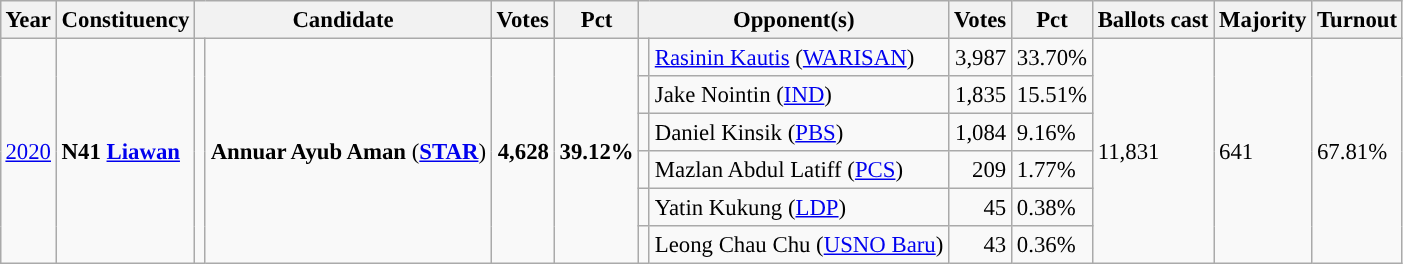<table class="wikitable" style="margin:0.5em ; font-size:95%">
<tr>
<th>Year</th>
<th>Constituency</th>
<th colspan=2>Candidate</th>
<th>Votes</th>
<th>Pct</th>
<th colspan=2>Opponent(s)</th>
<th>Votes</th>
<th>Pct</th>
<th>Ballots cast</th>
<th>Majority</th>
<th>Turnout</th>
</tr>
<tr>
<td rowspan=6><a href='#'>2020</a></td>
<td rowspan=6><strong>N41 <a href='#'>Liawan</a></strong></td>
<td rowspan=6 ></td>
<td rowspan=6><strong>Annuar Ayub Aman</strong> (<a href='#'><strong>STAR</strong></a>)</td>
<td rowspan=6 align="right"><strong>4,628</strong></td>
<td rowspan=6><strong>39.12%</strong></td>
<td></td>
<td><a href='#'>Rasinin Kautis</a> (<a href='#'>WARISAN</a>)</td>
<td align="right">3,987</td>
<td>33.70%</td>
<td rowspan=6>11,831</td>
<td rowspan=6>641</td>
<td rowspan=6>67.81%</td>
</tr>
<tr>
<td></td>
<td>Jake Nointin (<a href='#'>IND</a>)</td>
<td align="right">1,835</td>
<td>15.51%</td>
</tr>
<tr>
<td></td>
<td>Daniel Kinsik (<a href='#'>PBS</a>)</td>
<td align="right">1,084</td>
<td>9.16%</td>
</tr>
<tr>
<td></td>
<td>Mazlan Abdul Latiff (<a href='#'>PCS</a>)</td>
<td align="right">209</td>
<td>1.77%</td>
</tr>
<tr>
<td bgcolor=></td>
<td>Yatin Kukung (<a href='#'>LDP</a>)</td>
<td align="right">45</td>
<td>0.38%</td>
</tr>
<tr>
<td bgcolor=></td>
<td>Leong Chau Chu (<a href='#'>USNO Baru</a>)</td>
<td align="right">43</td>
<td>0.36%</td>
</tr>
</table>
